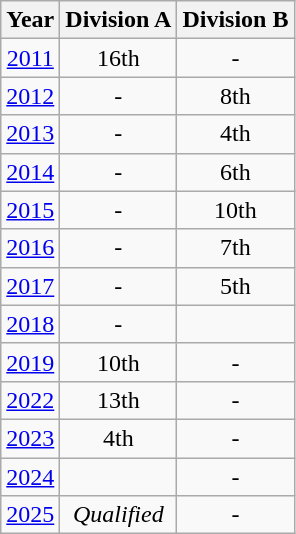<table class="wikitable" style="text-align:center">
<tr>
<th>Year</th>
<th>Division A</th>
<th>Division B</th>
</tr>
<tr>
<td> <a href='#'>2011</a></td>
<td>16th</td>
<td>-</td>
</tr>
<tr>
<td> <a href='#'>2012</a></td>
<td>-</td>
<td>8th</td>
</tr>
<tr>
<td> <a href='#'>2013</a></td>
<td>-</td>
<td>4th</td>
</tr>
<tr>
<td> <a href='#'>2014</a></td>
<td>-</td>
<td>6th</td>
</tr>
<tr>
<td> <a href='#'>2015</a></td>
<td>-</td>
<td>10th</td>
</tr>
<tr>
<td> <a href='#'>2016</a></td>
<td>-</td>
<td>7th</td>
</tr>
<tr>
<td> <a href='#'>2017</a></td>
<td>-</td>
<td>5th</td>
</tr>
<tr>
<td> <a href='#'>2018</a></td>
<td>-</td>
<td></td>
</tr>
<tr>
<td> <a href='#'>2019</a></td>
<td>10th</td>
<td>-</td>
</tr>
<tr>
<td> <a href='#'>2022</a></td>
<td>13th</td>
<td>-</td>
</tr>
<tr>
<td> <a href='#'>2023</a></td>
<td>4th</td>
<td>-</td>
</tr>
<tr>
<td> <a href='#'>2024</a></td>
<td></td>
<td>-</td>
</tr>
<tr>
<td> <a href='#'>2025</a></td>
<td><em>Qualified</em></td>
<td>-</td>
</tr>
</table>
